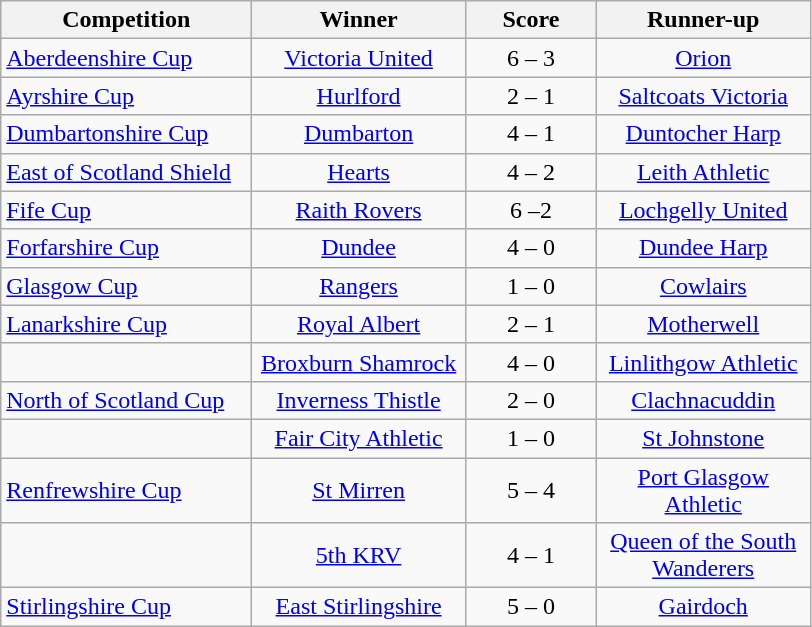<table class="wikitable" style="text-align: center;">
<tr>
<th width=160>Competition</th>
<th width=135>Winner</th>
<th width=80>Score</th>
<th width=135>Runner-up</th>
</tr>
<tr>
<td align=left><a href='#'>Aberdeenshire Cup</a></td>
<td><a href='#'>Victoria United</a></td>
<td>6 – 3</td>
<td><a href='#'>Orion</a></td>
</tr>
<tr>
<td align=left><a href='#'>Ayrshire Cup</a></td>
<td><a href='#'>Hurlford</a></td>
<td>2 – 1</td>
<td><a href='#'>Saltcoats Victoria</a></td>
</tr>
<tr>
<td align=left><a href='#'>Dumbartonshire Cup</a></td>
<td><a href='#'>Dumbarton</a></td>
<td>4 – 1</td>
<td><a href='#'>Duntocher Harp</a></td>
</tr>
<tr>
<td align=left><a href='#'>East of Scotland Shield</a></td>
<td><a href='#'>Hearts</a></td>
<td>4 – 2</td>
<td><a href='#'>Leith Athletic</a></td>
</tr>
<tr>
<td align=left><a href='#'>Fife Cup</a></td>
<td><a href='#'>Raith Rovers</a></td>
<td>6 –2</td>
<td><a href='#'>Lochgelly United</a></td>
</tr>
<tr>
<td align=left><a href='#'>Forfarshire Cup</a></td>
<td><a href='#'>Dundee</a></td>
<td>4 – 0</td>
<td><a href='#'>Dundee Harp</a></td>
</tr>
<tr>
<td align=left><a href='#'>Glasgow Cup</a></td>
<td><a href='#'>Rangers</a></td>
<td>1 – 0</td>
<td><a href='#'>Cowlairs</a></td>
</tr>
<tr>
<td align=left><a href='#'>Lanarkshire Cup</a></td>
<td><a href='#'>Royal Albert</a></td>
<td>2 – 1</td>
<td><a href='#'>Motherwell</a></td>
</tr>
<tr>
<td align=left></td>
<td><a href='#'>Broxburn Shamrock</a></td>
<td>4 – 0</td>
<td><a href='#'>Linlithgow Athletic</a></td>
</tr>
<tr>
<td align=left><a href='#'>North of Scotland Cup</a></td>
<td><a href='#'>Inverness Thistle</a></td>
<td>2 – 0</td>
<td><a href='#'>Clachnacuddin</a></td>
</tr>
<tr>
<td align=left></td>
<td><a href='#'>Fair City Athletic</a></td>
<td>1 – 0</td>
<td><a href='#'>St Johnstone</a></td>
</tr>
<tr>
<td align=left><a href='#'>Renfrewshire Cup</a></td>
<td><a href='#'>St Mirren</a></td>
<td>5 – 4</td>
<td><a href='#'>Port Glasgow Athletic</a></td>
</tr>
<tr>
<td align=left></td>
<td><a href='#'>5th KRV</a></td>
<td>4 – 1</td>
<td><a href='#'>Queen of the South Wanderers</a></td>
</tr>
<tr>
<td align=left><a href='#'>Stirlingshire Cup</a></td>
<td><a href='#'>East Stirlingshire</a></td>
<td>5 – 0</td>
<td><a href='#'>Gairdoch</a></td>
</tr>
</table>
